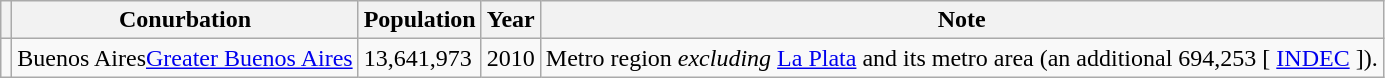<table class="wikitable sortable">
<tr>
<th style="text-align:center;" class="unsortable"></th>
<th>Conurbation</th>
<th>Population</th>
<th>Year</th>
<th>Note</th>
</tr>
<tr>
<td style="text-align:center;"></td>
<td><span>Buenos Aires</span><a href='#'>Greater Buenos Aires</a></td>
<td>13,641,973</td>
<td>2010</td>
<td>Metro region <em>excluding</em> <a href='#'>La Plata</a> and its metro area (an additional 694,253 [ <a href='#'>INDEC</a> ]).</td>
</tr>
</table>
